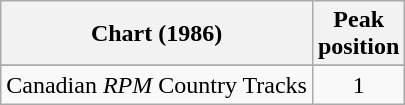<table class="wikitable sortable">
<tr>
<th align="left">Chart (1986)</th>
<th align="center">Peak<br>position</th>
</tr>
<tr>
</tr>
<tr>
<td align="left">Canadian <em>RPM</em> Country Tracks</td>
<td align="center">1</td>
</tr>
</table>
